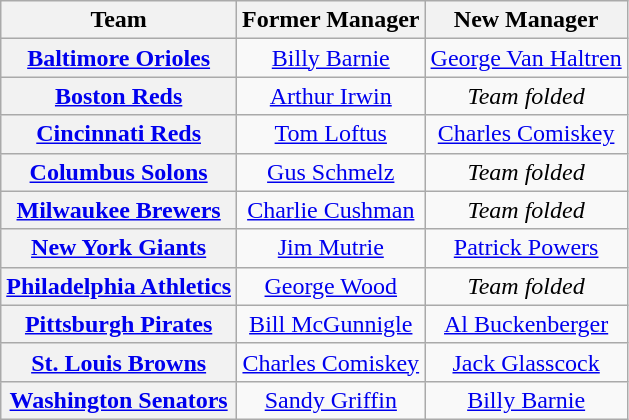<table class="wikitable plainrowheaders" style="text-align:center;">
<tr>
<th scope="col">Team</th>
<th scope="col">Former Manager</th>
<th scope="col">New Manager</th>
</tr>
<tr>
<th scope="row" style="text-align:center;"><a href='#'>Baltimore Orioles</a></th>
<td><a href='#'>Billy Barnie</a></td>
<td><a href='#'>George Van Haltren</a></td>
</tr>
<tr>
<th scope="row" style="text-align:center;"><a href='#'>Boston Reds</a></th>
<td><a href='#'>Arthur Irwin</a></td>
<td><em>Team folded</em></td>
</tr>
<tr>
<th scope="row" style="text-align:center;"><a href='#'>Cincinnati Reds</a></th>
<td><a href='#'>Tom Loftus</a></td>
<td><a href='#'>Charles Comiskey</a></td>
</tr>
<tr>
<th scope="row" style="text-align:center;"><a href='#'>Columbus Solons</a></th>
<td><a href='#'>Gus Schmelz</a></td>
<td><em>Team folded</em></td>
</tr>
<tr>
<th scope="row" style="text-align:center;"><a href='#'>Milwaukee Brewers</a></th>
<td><a href='#'>Charlie Cushman</a></td>
<td><em>Team folded</em></td>
</tr>
<tr>
<th scope="row" style="text-align:center;"><a href='#'>New York Giants</a></th>
<td><a href='#'>Jim Mutrie</a></td>
<td><a href='#'>Patrick Powers</a></td>
</tr>
<tr>
<th scope="row" style="text-align:center;"><a href='#'>Philadelphia Athletics</a></th>
<td><a href='#'>George Wood</a></td>
<td><em>Team folded</em></td>
</tr>
<tr>
<th scope="row" style="text-align:center;"><a href='#'>Pittsburgh Pirates</a></th>
<td><a href='#'>Bill McGunnigle</a></td>
<td><a href='#'>Al Buckenberger</a></td>
</tr>
<tr>
<th scope="row" style="text-align:center;"><a href='#'>St. Louis Browns</a></th>
<td><a href='#'>Charles Comiskey</a></td>
<td><a href='#'>Jack Glasscock</a></td>
</tr>
<tr>
<th scope="row" style="text-align:center;"><a href='#'>Washington Senators</a></th>
<td><a href='#'>Sandy Griffin</a></td>
<td><a href='#'>Billy Barnie</a></td>
</tr>
</table>
